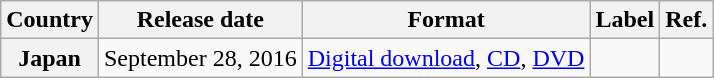<table class="wikitable plainrowheaders">
<tr>
<th style="text-align:center;">Country</th>
<th style="text-align:center;">Release date</th>
<th style="text-align:center;">Format</th>
<th style="text-align:center;">Label</th>
<th>Ref.</th>
</tr>
<tr>
<th scope="row">Japan</th>
<td style="text-align:center;">September 28, 2016</td>
<td><a href='#'>Digital download</a>, <a href='#'>CD</a>, <a href='#'>DVD</a></td>
<td></td>
<td></td>
</tr>
</table>
